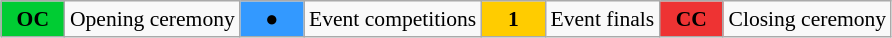<table class="wikitable" style="margin:0.5em auto; font-size:90%; position:relative">
<tr>
<td style="width:2.5em; background:#00cc33; text-align:center"><strong>OC</strong></td>
<td>Opening ceremony</td>
<td style="width:2.5em; background:#3399ff; text-align:center">●</td>
<td>Event competitions</td>
<td style="width:2.5em; background:#ffcc00; text-align:center"><strong>1</strong></td>
<td>Event finals</td>
<td style="width:2.5em; background:#ee3333; text-align:center"><strong>CC</strong></td>
<td>Closing ceremony</td>
</tr>
</table>
